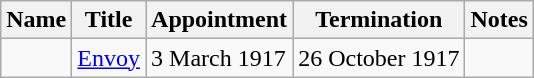<table class="wikitable">
<tr valign="middle">
<th>Name</th>
<th>Title</th>
<th>Appointment</th>
<th>Termination</th>
<th>Notes</th>
</tr>
<tr>
<td></td>
<td><a href='#'>Envoy</a></td>
<td>3 March 1917</td>
<td>26 October 1917</td>
<td></td>
</tr>
</table>
